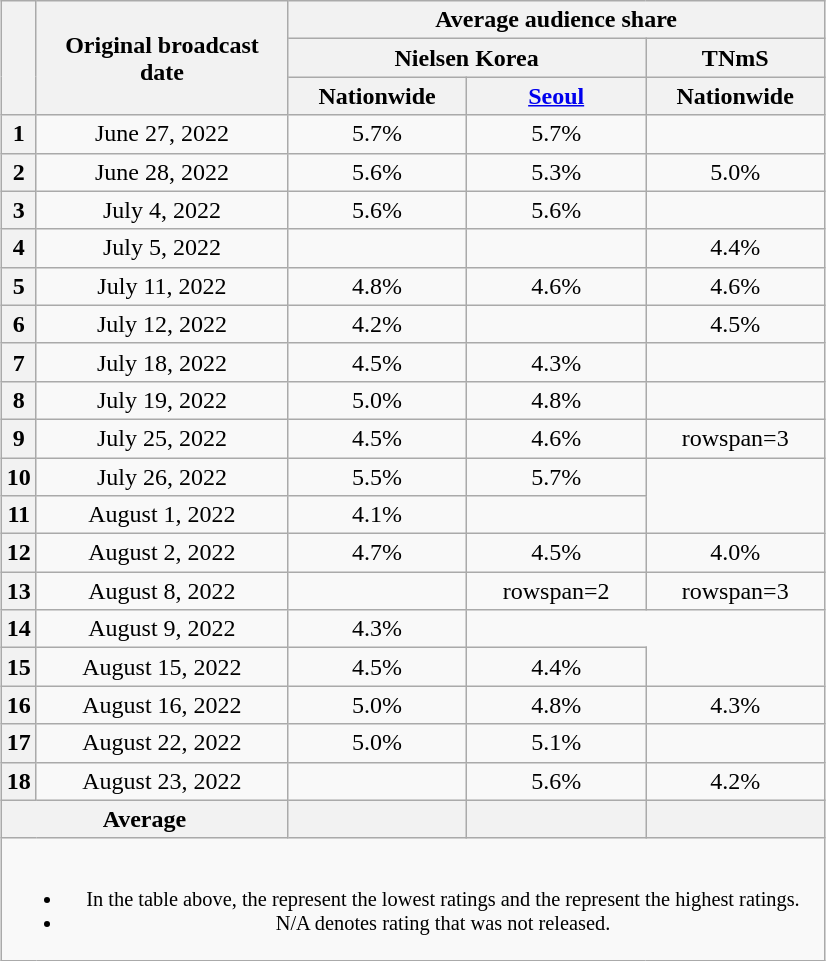<table class="wikitable" style="text-align:center; max-width:550px; margin-left:auto; margin-right:auto">
<tr>
<th scope="col" rowspan="3"></th>
<th scope="col" rowspan="3">Original broadcast date</th>
<th scope="col" colspan="3">Average audience share</th>
</tr>
<tr>
<th scope="col" colspan="2">Nielsen Korea</th>
<th scope="col">TNmS</th>
</tr>
<tr>
<th scope="col" style="width:7em">Nationwide</th>
<th scope="col" style="width:7em"><a href='#'>Seoul</a></th>
<th scope="col" style="width:7em">Nationwide</th>
</tr>
<tr>
<th scope="col">1</th>
<td>June 27, 2022</td>
<td>5.7% </td>
<td>5.7% </td>
<td> </td>
</tr>
<tr>
<th scope="col">2</th>
<td>June 28, 2022</td>
<td>5.6% </td>
<td>5.3% </td>
<td>5.0% </td>
</tr>
<tr>
<th scope="col">3</th>
<td>July 4, 2022</td>
<td>5.6% </td>
<td>5.6% </td>
<td></td>
</tr>
<tr>
<th scope="col">4</th>
<td>July 5, 2022</td>
<td> </td>
<td> </td>
<td>4.4%  </td>
</tr>
<tr>
<th scope="col">5</th>
<td>July 11, 2022</td>
<td>4.8% </td>
<td>4.6% </td>
<td>4.6% </td>
</tr>
<tr>
<th scope="col">6</th>
<td>July 12, 2022</td>
<td>4.2% </td>
<td> </td>
<td>4.5% </td>
</tr>
<tr>
<th scope="col">7</th>
<td>July 18, 2022</td>
<td>4.5% </td>
<td>4.3% </td>
<td></td>
</tr>
<tr>
<th scope="col">8</th>
<td>July 19, 2022</td>
<td>5.0% </td>
<td>4.8% </td>
<td>  </td>
</tr>
<tr>
<th scope="col">9</th>
<td>July 25, 2022</td>
<td>4.5% </td>
<td>4.6% </td>
<td>rowspan=3 </td>
</tr>
<tr>
<th scope="col">10</th>
<td>July 26, 2022</td>
<td>5.5% </td>
<td>5.7% </td>
</tr>
<tr>
<th scope="col">11</th>
<td>August 1, 2022</td>
<td>4.1% </td>
<td> </td>
</tr>
<tr>
<th scope="col">12</th>
<td>August 2, 2022</td>
<td>4.7% </td>
<td>4.5% </td>
<td>4.0% </td>
</tr>
<tr>
<th scope="col">13</th>
<td>August 8, 2022</td>
<td> </td>
<td>rowspan=2 </td>
<td>rowspan=3 </td>
</tr>
<tr>
<th scope="col">14</th>
<td>August 9, 2022</td>
<td>4.3% </td>
</tr>
<tr>
<th scope="col">15</th>
<td>August 15, 2022</td>
<td>4.5% </td>
<td>4.4% </td>
</tr>
<tr>
<th scope="col">16</th>
<td>August 16, 2022</td>
<td>5.0% </td>
<td>4.8% </td>
<td>4.3% </td>
</tr>
<tr>
<th scope="col">17</th>
<td>August 22, 2022</td>
<td>5.0% </td>
<td>5.1% </td>
<td></td>
</tr>
<tr>
<th scope="col">18</th>
<td>August 23, 2022</td>
<td> </td>
<td>5.6% </td>
<td>4.2% </td>
</tr>
<tr>
<th scope="col" colspan="2">Average</th>
<th scope="col"></th>
<th scope="col"></th>
<th scope="col"></th>
</tr>
<tr>
<td colspan="5" style="font-size:85%"><br><ul><li>In the table above, the <strong></strong> represent the lowest ratings and the <strong></strong> represent the highest ratings.</li><li>N/A denotes rating that was not released.</li></ul></td>
</tr>
</table>
